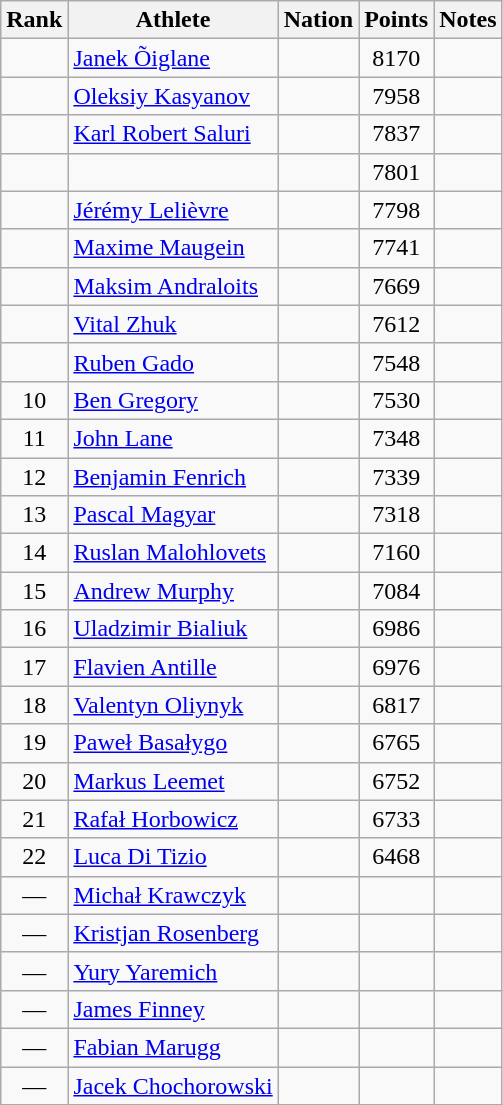<table class="wikitable sortable" style="text-align:center">
<tr>
<th>Rank</th>
<th>Athlete</th>
<th>Nation</th>
<th>Points</th>
<th>Notes</th>
</tr>
<tr>
<td></td>
<td align=left><a href='#'>Janek Õiglane</a></td>
<td align=left></td>
<td>8170</td>
<td></td>
</tr>
<tr>
<td></td>
<td align=left><a href='#'>Oleksiy Kasyanov</a></td>
<td align=left></td>
<td>7958</td>
<td></td>
</tr>
<tr>
<td></td>
<td align=left><a href='#'>Karl Robert Saluri</a></td>
<td align=left></td>
<td>7837</td>
<td></td>
</tr>
<tr>
<td></td>
<td align=left></td>
<td align=left></td>
<td>7801</td>
<td></td>
</tr>
<tr>
<td></td>
<td align=left><a href='#'>Jérémy Lelièvre</a></td>
<td align=left></td>
<td>7798</td>
<td></td>
</tr>
<tr>
<td></td>
<td align=left><a href='#'>Maxime Maugein</a></td>
<td align=left></td>
<td>7741</td>
<td></td>
</tr>
<tr>
<td></td>
<td align=left><a href='#'>Maksim Andraloits</a></td>
<td align=left></td>
<td>7669</td>
<td></td>
</tr>
<tr>
<td></td>
<td align=left><a href='#'>Vital Zhuk</a></td>
<td align=left></td>
<td>7612</td>
<td></td>
</tr>
<tr>
<td></td>
<td align=left><a href='#'>Ruben Gado</a></td>
<td align=left></td>
<td>7548</td>
<td></td>
</tr>
<tr>
<td>10</td>
<td align=left><a href='#'>Ben Gregory</a></td>
<td align=left></td>
<td>7530</td>
<td></td>
</tr>
<tr>
<td>11</td>
<td align=left><a href='#'>John Lane</a></td>
<td align=left></td>
<td>7348</td>
<td></td>
</tr>
<tr>
<td>12</td>
<td align=left><a href='#'>Benjamin Fenrich</a></td>
<td align=left></td>
<td>7339</td>
<td></td>
</tr>
<tr>
<td>13</td>
<td align=left><a href='#'>Pascal Magyar</a></td>
<td align=left></td>
<td>7318</td>
<td></td>
</tr>
<tr>
<td>14</td>
<td align=left><a href='#'>Ruslan Malohlovets</a></td>
<td align=left></td>
<td>7160</td>
<td></td>
</tr>
<tr>
<td>15</td>
<td align=left><a href='#'>Andrew Murphy</a></td>
<td align=left></td>
<td>7084</td>
<td></td>
</tr>
<tr>
<td>16</td>
<td align=left><a href='#'>Uladzimir Bialiuk</a></td>
<td align=left></td>
<td>6986</td>
<td></td>
</tr>
<tr>
<td>17</td>
<td align=left><a href='#'>Flavien Antille</a></td>
<td align=left></td>
<td>6976</td>
<td></td>
</tr>
<tr>
<td>18</td>
<td align=left><a href='#'>Valentyn Oliynyk</a></td>
<td align=left></td>
<td>6817</td>
<td></td>
</tr>
<tr>
<td>19</td>
<td align=left><a href='#'>Paweł Basałygo</a></td>
<td align=left></td>
<td>6765</td>
<td></td>
</tr>
<tr>
<td>20</td>
<td align=left><a href='#'>Markus Leemet</a></td>
<td align=left></td>
<td>6752</td>
<td></td>
</tr>
<tr>
<td>21</td>
<td align=left><a href='#'>Rafał Horbowicz</a></td>
<td align=left></td>
<td>6733</td>
<td></td>
</tr>
<tr>
<td>22</td>
<td align=left><a href='#'>Luca Di Tizio</a></td>
<td align=left></td>
<td>6468</td>
<td></td>
</tr>
<tr>
<td>—</td>
<td align=left><a href='#'>Michał Krawczyk</a></td>
<td align=left></td>
<td></td>
<td></td>
</tr>
<tr>
<td>—</td>
<td align=left><a href='#'>Kristjan Rosenberg</a></td>
<td align=left></td>
<td></td>
<td></td>
</tr>
<tr>
<td>—</td>
<td align=left><a href='#'>Yury Yaremich</a></td>
<td align=left></td>
<td></td>
<td></td>
</tr>
<tr>
<td>—</td>
<td align=left><a href='#'>James Finney</a></td>
<td align=left></td>
<td></td>
<td></td>
</tr>
<tr>
<td>—</td>
<td align=left><a href='#'>Fabian Marugg</a></td>
<td align=left></td>
<td></td>
<td></td>
</tr>
<tr>
<td>—</td>
<td align=left><a href='#'>Jacek Chochorowski</a></td>
<td align=left></td>
<td></td>
<td></td>
</tr>
</table>
